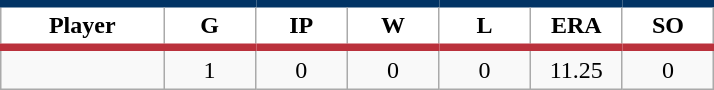<table class="wikitable sortable">
<tr>
<th style="background:#FFFFFF; border-top:#023465 5px solid; border-bottom:#ba313c 5px solid;" width="16%">Player</th>
<th style="background:#FFFFFF; border-top:#023465 5px solid; border-bottom:#ba313c 5px solid;" width="9%">G</th>
<th style="background:#FFFFFF; border-top:#023465 5px solid; border-bottom:#ba313c 5px solid;" width="9%">IP</th>
<th style="background:#FFFFFF; border-top:#023465 5px solid; border-bottom:#ba313c 5px solid;" width="9%">W</th>
<th style="background:#FFFFFF; border-top:#023465 5px solid; border-bottom:#ba313c 5px solid;" width="9%">L</th>
<th style="background:#FFFFFF; border-top:#023465 5px solid; border-bottom:#ba313c 5px solid;" width="9%">ERA</th>
<th style="background:#FFFFFF; border-top:#023465 5px solid; border-bottom:#ba313c 5px solid;" width="9%">SO</th>
</tr>
<tr align="center">
<td></td>
<td>1</td>
<td>0</td>
<td>0</td>
<td>0</td>
<td>11.25</td>
<td>0</td>
</tr>
</table>
